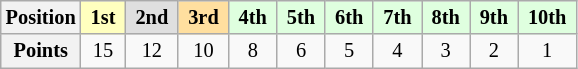<table class="wikitable" style="font-size:85%; text-align:center">
<tr>
<th>Position</th>
<td style="background:#ffffbf;"> <strong>1st</strong> </td>
<td style="background:#dfdfdf;"> <strong>2nd</strong> </td>
<td style="background:#ffdf9f;"> <strong>3rd</strong> </td>
<td style="background:#dfffdf;"> <strong>4th</strong> </td>
<td style="background:#dfffdf;"> <strong>5th</strong> </td>
<td style="background:#dfffdf;"> <strong>6th</strong> </td>
<td style="background:#dfffdf;"> <strong>7th</strong> </td>
<td style="background:#dfffdf;"> <strong>8th</strong> </td>
<td style="background:#dfffdf;"> <strong>9th</strong> </td>
<td style="background:#dfffdf;"> <strong>10th</strong> </td>
</tr>
<tr>
<th>Points</th>
<td>15</td>
<td>12</td>
<td>10</td>
<td>8</td>
<td>6</td>
<td>5</td>
<td>4</td>
<td>3</td>
<td>2</td>
<td>1</td>
</tr>
</table>
